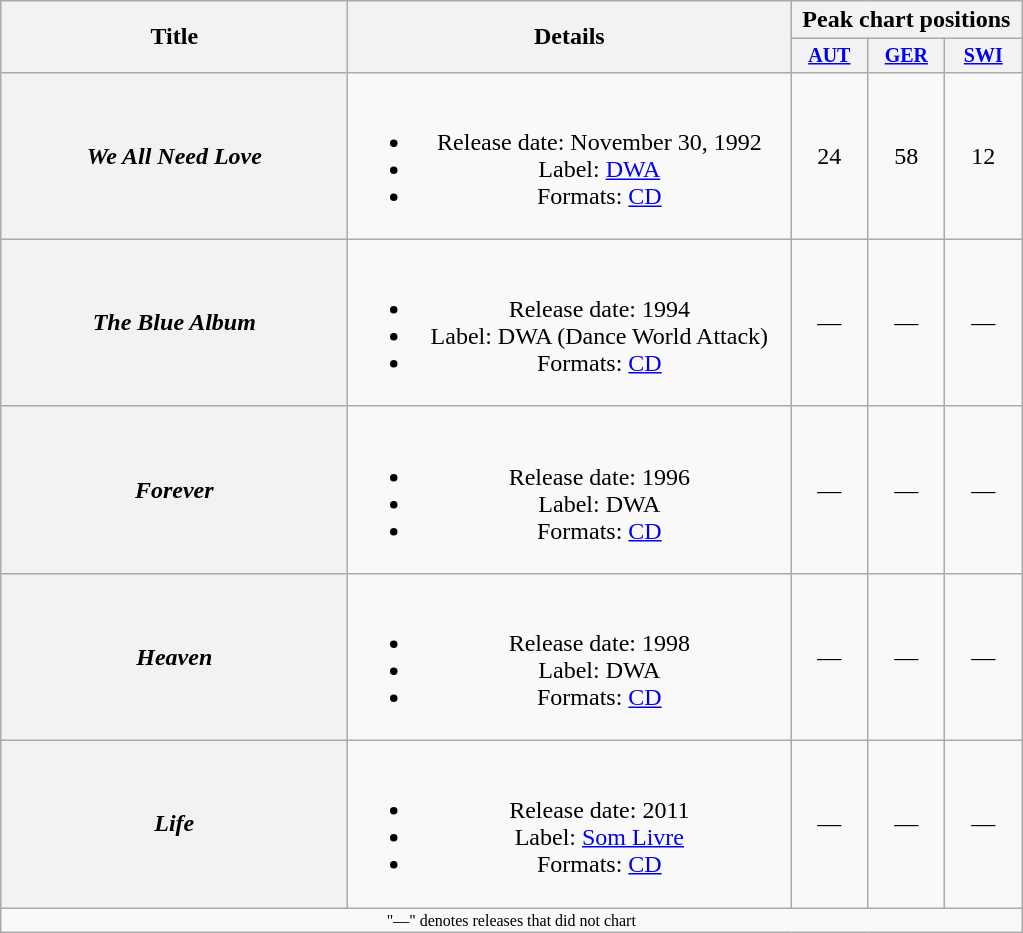<table class="wikitable plainrowheaders" style="text-align:center;">
<tr>
<th rowspan="2" style="width:14em;">Title</th>
<th rowspan="2" style="width:18em;">Details</th>
<th colspan="3">Peak chart positions</th>
</tr>
<tr style="font-size:smaller;">
<th style="width:45px;"><a href='#'>AUT</a></th>
<th style="width:45px;"><a href='#'>GER</a></th>
<th style="width:45px;"><a href='#'>SWI</a></th>
</tr>
<tr>
<th scope="row"><em>We All Need Love</em></th>
<td><br><ul><li>Release date: November 30, 1992</li><li>Label: <a href='#'>DWA</a></li><li>Formats: <a href='#'>CD</a></li></ul></td>
<td>24</td>
<td>58</td>
<td>12</td>
</tr>
<tr>
<th scope="row"><em>The Blue Album</em></th>
<td><br><ul><li>Release date: 1994</li><li>Label: DWA (Dance World Attack)</li><li>Formats: <a href='#'>CD</a></li></ul></td>
<td>—</td>
<td>—</td>
<td>—</td>
</tr>
<tr>
<th scope="row"><em>Forever</em></th>
<td><br><ul><li>Release date: 1996</li><li>Label: DWA</li><li>Formats: <a href='#'>CD</a></li></ul></td>
<td>—</td>
<td>—</td>
<td>—</td>
</tr>
<tr>
<th scope="row"><em>Heaven</em></th>
<td><br><ul><li>Release date: 1998</li><li>Label: DWA</li><li>Formats: <a href='#'>CD</a></li></ul></td>
<td>—</td>
<td>—</td>
<td>—</td>
</tr>
<tr>
<th scope="row"><em>Life</em></th>
<td><br><ul><li>Release date: 2011</li><li>Label: <a href='#'>Som Livre</a></li><li>Formats: <a href='#'>CD</a></li></ul></td>
<td>—</td>
<td>—</td>
<td>—</td>
</tr>
<tr>
<td colspan="15" style="font-size:8pt">"—" denotes releases that did not chart</td>
</tr>
</table>
